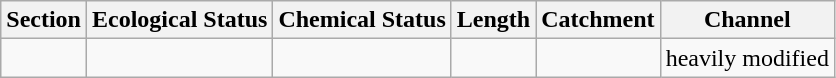<table class="wikitable">
<tr>
<th>Section</th>
<th>Ecological Status</th>
<th>Chemical Status</th>
<th>Length</th>
<th>Catchment</th>
<th>Channel</th>
</tr>
<tr>
<td></td>
<td></td>
<td></td>
<td></td>
<td></td>
<td>heavily modified</td>
</tr>
</table>
